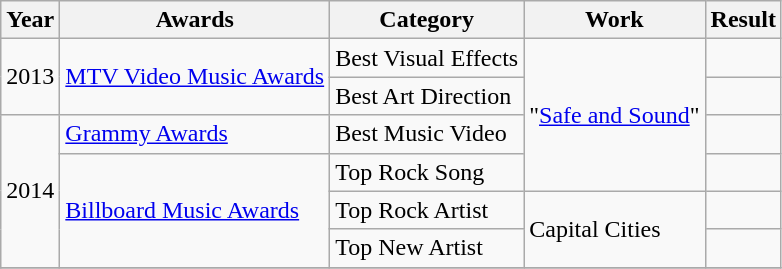<table class="wikitable sortable">
<tr>
<th>Year</th>
<th>Awards</th>
<th>Category</th>
<th>Work</th>
<th>Result</th>
</tr>
<tr>
<td rowspan="2">2013</td>
<td rowspan="2"><a href='#'>MTV Video Music Awards</a></td>
<td>Best Visual Effects</td>
<td rowspan="4">"<a href='#'>Safe and Sound</a>"</td>
<td></td>
</tr>
<tr>
<td>Best Art Direction</td>
<td></td>
</tr>
<tr>
<td rowspan="4">2014</td>
<td><a href='#'>Grammy Awards</a></td>
<td>Best Music Video</td>
<td></td>
</tr>
<tr>
<td rowspan="3"><a href='#'>Billboard Music Awards</a></td>
<td>Top Rock Song</td>
<td></td>
</tr>
<tr>
<td>Top Rock Artist</td>
<td rowspan="2">Capital Cities</td>
<td></td>
</tr>
<tr>
<td>Top New Artist</td>
<td></td>
</tr>
<tr>
</tr>
</table>
